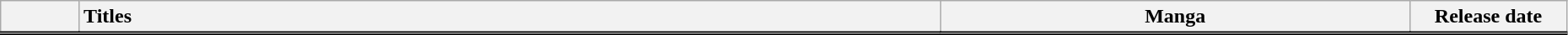<table class="wikitable" style="width:98%; background:#FFFFFF;">
<tr style="border-bottom: 3px solid #000000;">
<th style="width:5%;"></th>
<th style="text-align:left;">Titles</th>
<th style="width:30%;">Manga</th>
<th style="width:10%;">Release date</th>
</tr>
<tr>
</tr>
</table>
